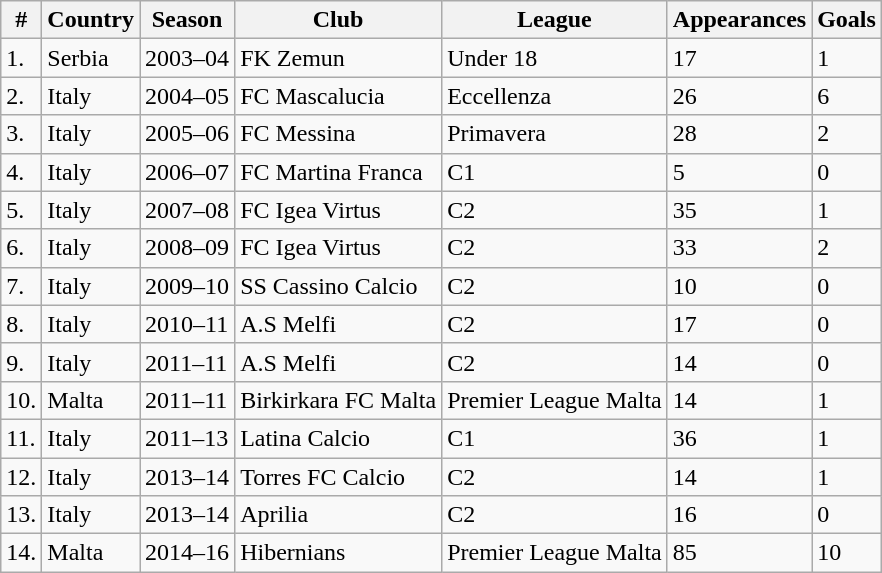<table class="wikitable">
<tr>
<th>#</th>
<th>Country</th>
<th>Season</th>
<th>Club</th>
<th>League</th>
<th>Appearances</th>
<th>Goals</th>
</tr>
<tr>
<td>1.</td>
<td>Serbia</td>
<td>2003–04</td>
<td>FK Zemun</td>
<td>Under 18</td>
<td>17</td>
<td>1</td>
</tr>
<tr>
<td>2.</td>
<td>Italy</td>
<td>2004–05</td>
<td>FC Mascalucia</td>
<td>Eccellenza</td>
<td>26</td>
<td>6</td>
</tr>
<tr>
<td>3.</td>
<td>Italy</td>
<td>2005–06</td>
<td>FC Messina</td>
<td>Primavera</td>
<td>28</td>
<td>2</td>
</tr>
<tr>
<td>4.</td>
<td>Italy</td>
<td>2006–07</td>
<td>FC Martina Franca</td>
<td>C1</td>
<td>5</td>
<td>0</td>
</tr>
<tr>
<td>5.</td>
<td>Italy</td>
<td>2007–08</td>
<td>FC Igea Virtus</td>
<td>C2</td>
<td>35</td>
<td>1</td>
</tr>
<tr>
<td>6.</td>
<td>Italy</td>
<td>2008–09</td>
<td>FC Igea Virtus</td>
<td>C2</td>
<td>33</td>
<td>2</td>
</tr>
<tr>
<td>7.</td>
<td>Italy</td>
<td>2009–10</td>
<td>SS Cassino Calcio</td>
<td>C2</td>
<td>10</td>
<td>0</td>
</tr>
<tr>
<td>8.</td>
<td>Italy</td>
<td>2010–11</td>
<td>A.S Melfi</td>
<td>C2</td>
<td>17</td>
<td>0</td>
</tr>
<tr>
<td>9.</td>
<td>Italy</td>
<td>2011–11</td>
<td>A.S Melfi</td>
<td>C2</td>
<td>14</td>
<td>0</td>
</tr>
<tr>
<td>10.</td>
<td>Malta</td>
<td>2011–11</td>
<td>Birkirkara FC Malta</td>
<td>Premier League Malta</td>
<td>14</td>
<td>1</td>
</tr>
<tr>
<td>11.</td>
<td>Italy</td>
<td>2011–13</td>
<td>Latina Calcio</td>
<td>C1</td>
<td>36</td>
<td>1</td>
</tr>
<tr>
<td>12.</td>
<td>Italy</td>
<td>2013–14</td>
<td>Torres FC Calcio</td>
<td>C2</td>
<td>14</td>
<td>1</td>
</tr>
<tr>
<td>13.</td>
<td>Italy</td>
<td>2013–14</td>
<td>Aprilia</td>
<td>C2</td>
<td>16</td>
<td>0</td>
</tr>
<tr>
<td>14.</td>
<td>Malta</td>
<td>2014–16</td>
<td>Hibernians</td>
<td>Premier League Malta</td>
<td>85</td>
<td>10</td>
</tr>
</table>
